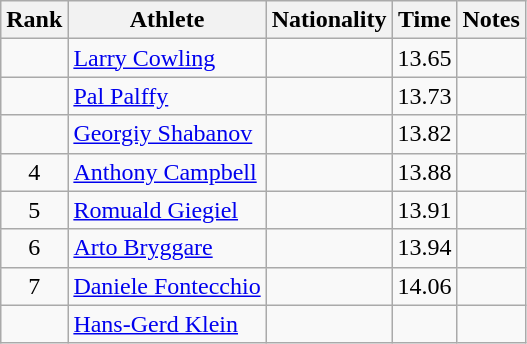<table class="wikitable sortable" style="text-align:center">
<tr>
<th>Rank</th>
<th>Athlete</th>
<th>Nationality</th>
<th>Time</th>
<th>Notes</th>
</tr>
<tr>
<td></td>
<td align=left><a href='#'>Larry Cowling</a></td>
<td align=left></td>
<td>13.65</td>
<td></td>
</tr>
<tr>
<td></td>
<td align=left><a href='#'>Pal Palffy</a></td>
<td align=left></td>
<td>13.73</td>
<td></td>
</tr>
<tr>
<td></td>
<td align=left><a href='#'>Georgiy Shabanov</a></td>
<td align=left></td>
<td>13.82</td>
<td></td>
</tr>
<tr>
<td>4</td>
<td align=left><a href='#'>Anthony Campbell</a></td>
<td align=left></td>
<td>13.88</td>
<td></td>
</tr>
<tr>
<td>5</td>
<td align=left><a href='#'>Romuald Giegiel</a></td>
<td align=left></td>
<td>13.91</td>
<td></td>
</tr>
<tr>
<td>6</td>
<td align=left><a href='#'>Arto Bryggare</a></td>
<td align=left></td>
<td>13.94</td>
<td></td>
</tr>
<tr>
<td>7</td>
<td align=left><a href='#'>Daniele Fontecchio</a></td>
<td align=left></td>
<td>14.06</td>
<td></td>
</tr>
<tr>
<td></td>
<td align=left><a href='#'>Hans-Gerd Klein</a></td>
<td align=left></td>
<td></td>
<td></td>
</tr>
</table>
